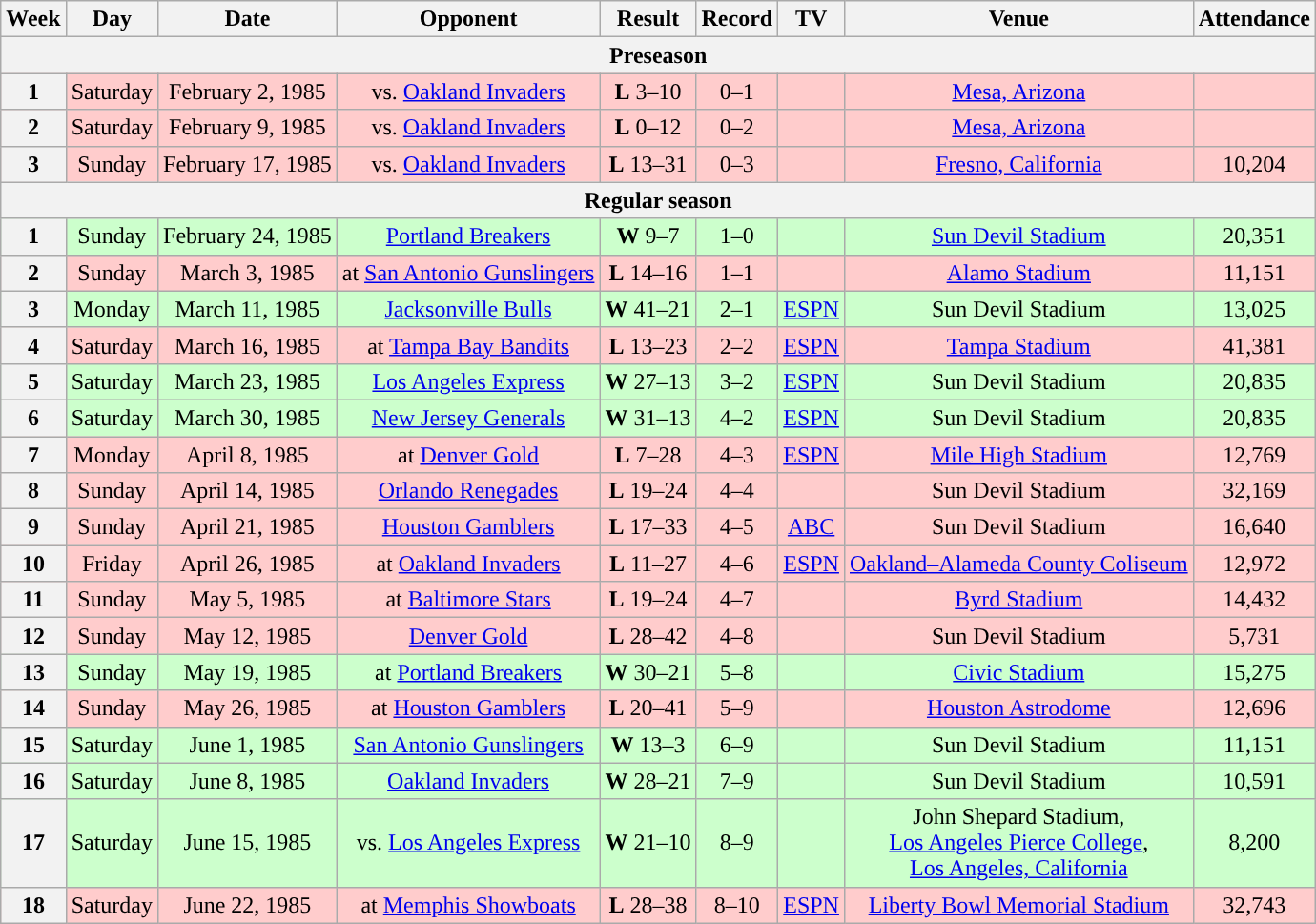<table class="wikitable" style="text-align:center">
<tr>
<th>Week</th>
<th>Day</th>
<th>Date</th>
<th>Opponent</th>
<th>Result</th>
<th>Record</th>
<th>TV</th>
<th>Venue</th>
<th>Attendance</th>
</tr>
<tr>
<th colspan="9">Preseason</th>
</tr>
<tr style="background:#fcc">
<th>1</th>
<td>Saturday</td>
<td>February 2, 1985</td>
<td>vs. <a href='#'>Oakland Invaders</a></td>
<td><strong>L</strong> 3–10</td>
<td>0–1</td>
<td></td>
<td><a href='#'>Mesa, Arizona</a></td>
<td></td>
</tr>
<tr style="background:#fcc">
<th>2</th>
<td>Saturday</td>
<td>February 9, 1985</td>
<td>vs. <a href='#'>Oakland Invaders</a></td>
<td><strong>L</strong> 0–12</td>
<td>0–2</td>
<td></td>
<td><a href='#'>Mesa, Arizona</a></td>
<td></td>
</tr>
<tr style="background:#fcc">
<th>3</th>
<td>Sunday</td>
<td>February 17, 1985</td>
<td>vs. <a href='#'>Oakland Invaders</a></td>
<td><strong>L</strong> 13–31</td>
<td>0–3</td>
<td></td>
<td><a href='#'>Fresno, California</a></td>
<td>10,204</td>
</tr>
<tr>
<th colspan="9">Regular season</th>
</tr>
<tr style="background:#cfc">
<th>1</th>
<td>Sunday</td>
<td>February 24, 1985</td>
<td><a href='#'>Portland Breakers</a></td>
<td><strong>W</strong> 9–7</td>
<td>1–0</td>
<td></td>
<td><a href='#'>Sun Devil Stadium</a></td>
<td>20,351</td>
</tr>
<tr style="background:#fcc">
<th>2</th>
<td>Sunday</td>
<td>March 3, 1985</td>
<td>at <a href='#'>San Antonio Gunslingers</a></td>
<td><strong>L</strong> 14–16</td>
<td>1–1</td>
<td></td>
<td><a href='#'>Alamo Stadium</a></td>
<td>11,151</td>
</tr>
<tr style="background:#cfc">
<th>3</th>
<td>Monday</td>
<td>March 11, 1985</td>
<td><a href='#'>Jacksonville Bulls</a></td>
<td><strong>W</strong> 41–21</td>
<td>2–1</td>
<td><a href='#'>ESPN</a></td>
<td>Sun Devil Stadium</td>
<td>13,025</td>
</tr>
<tr style="background:#fcc">
<th>4</th>
<td>Saturday</td>
<td>March 16, 1985</td>
<td>at <a href='#'>Tampa Bay Bandits</a></td>
<td><strong>L</strong> 13–23</td>
<td>2–2</td>
<td><a href='#'>ESPN</a></td>
<td><a href='#'>Tampa Stadium</a></td>
<td>41,381</td>
</tr>
<tr style="background:#cfc">
<th>5</th>
<td>Saturday</td>
<td>March 23, 1985</td>
<td><a href='#'>Los Angeles Express</a></td>
<td><strong>W</strong> 27–13</td>
<td>3–2</td>
<td><a href='#'>ESPN</a></td>
<td>Sun Devil Stadium</td>
<td>20,835</td>
</tr>
<tr style="background:#cfc">
<th>6</th>
<td>Saturday</td>
<td>March 30, 1985</td>
<td><a href='#'>New Jersey Generals</a></td>
<td><strong>W</strong> 31–13</td>
<td>4–2</td>
<td><a href='#'>ESPN</a></td>
<td>Sun Devil Stadium</td>
<td>20,835</td>
</tr>
<tr style="background:#fcc">
<th>7</th>
<td>Monday</td>
<td>April 8, 1985</td>
<td>at <a href='#'>Denver Gold</a></td>
<td><strong>L</strong> 7–28</td>
<td>4–3</td>
<td><a href='#'>ESPN</a></td>
<td><a href='#'>Mile High Stadium</a></td>
<td>12,769</td>
</tr>
<tr style="background:#fcc">
<th>8</th>
<td>Sunday</td>
<td>April 14, 1985</td>
<td><a href='#'>Orlando Renegades</a></td>
<td><strong>L</strong> 19–24</td>
<td>4–4</td>
<td></td>
<td>Sun Devil Stadium</td>
<td>32,169</td>
</tr>
<tr style="background:#fcc">
<th>9</th>
<td>Sunday</td>
<td>April 21, 1985</td>
<td><a href='#'>Houston Gamblers</a></td>
<td><strong>L</strong> 17–33</td>
<td>4–5</td>
<td><a href='#'>ABC</a></td>
<td>Sun Devil Stadium</td>
<td>16,640</td>
</tr>
<tr style="background:#fcc">
<th>10</th>
<td>Friday</td>
<td>April 26, 1985</td>
<td>at <a href='#'>Oakland Invaders</a></td>
<td><strong>L</strong> 11–27</td>
<td>4–6</td>
<td><a href='#'>ESPN</a></td>
<td><a href='#'>Oakland–Alameda County Coliseum</a></td>
<td>12,972</td>
</tr>
<tr style="background:#fcc">
<th>11</th>
<td>Sunday</td>
<td>May 5, 1985</td>
<td>at <a href='#'>Baltimore Stars</a></td>
<td><strong>L</strong> 19–24</td>
<td>4–7</td>
<td></td>
<td><a href='#'>Byrd Stadium</a></td>
<td>14,432</td>
</tr>
<tr style="background:#fcc">
<th>12</th>
<td>Sunday</td>
<td>May 12, 1985</td>
<td><a href='#'>Denver Gold</a></td>
<td><strong>L</strong> 28–42</td>
<td>4–8</td>
<td></td>
<td>Sun Devil Stadium</td>
<td>5,731</td>
</tr>
<tr style="background:#cfc">
<th>13</th>
<td>Sunday</td>
<td>May 19, 1985</td>
<td>at <a href='#'>Portland Breakers</a></td>
<td><strong>W</strong> 30–21</td>
<td>5–8</td>
<td></td>
<td><a href='#'>Civic Stadium</a></td>
<td>15,275</td>
</tr>
<tr style="background:#fcc">
<th>14</th>
<td>Sunday</td>
<td>May 26, 1985</td>
<td>at <a href='#'>Houston Gamblers</a></td>
<td><strong>L</strong> 20–41</td>
<td>5–9</td>
<td></td>
<td><a href='#'>Houston Astrodome</a></td>
<td>12,696</td>
</tr>
<tr style="background:#cfc">
<th>15</th>
<td>Saturday</td>
<td>June 1, 1985</td>
<td><a href='#'>San Antonio Gunslingers</a></td>
<td><strong>W</strong> 13–3</td>
<td>6–9</td>
<td></td>
<td>Sun Devil Stadium</td>
<td>11,151</td>
</tr>
<tr style="background:#cfc">
<th>16</th>
<td>Saturday</td>
<td>June 8, 1985</td>
<td><a href='#'>Oakland Invaders</a></td>
<td><strong>W</strong> 28–21</td>
<td>7–9</td>
<td></td>
<td>Sun Devil Stadium</td>
<td>10,591</td>
</tr>
<tr style="background:#cfc">
<th>17</th>
<td>Saturday</td>
<td>June 15, 1985</td>
<td>vs. <a href='#'>Los Angeles Express</a></td>
<td><strong>W</strong> 21–10</td>
<td>8–9</td>
<td></td>
<td>John Shepard Stadium,<br><a href='#'>Los Angeles Pierce College</a>,<br><a href='#'>Los Angeles, California</a></td>
<td>8,200</td>
</tr>
<tr style="background:#fcc">
<th>18</th>
<td>Saturday</td>
<td>June 22, 1985</td>
<td>at <a href='#'>Memphis Showboats</a></td>
<td><strong>L</strong> 28–38</td>
<td>8–10</td>
<td><a href='#'>ESPN</a></td>
<td><a href='#'>Liberty Bowl Memorial Stadium</a></td>
<td>32,743</td>
</tr>
</table>
